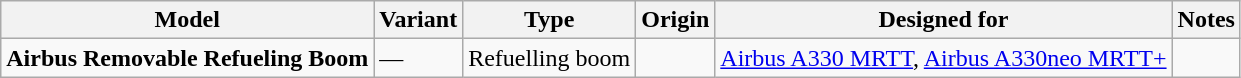<table class="wikitable sortable">
<tr>
<th>Model</th>
<th>Variant</th>
<th>Type</th>
<th>Origin</th>
<th>Designed for</th>
<th>Notes</th>
</tr>
<tr>
<td><strong>Airbus Removable Refueling Boom</strong></td>
<td>—</td>
<td>Refuelling boom</td>
<td><small></small></td>
<td><a href='#'>Airbus A330 MRTT</a>, <a href='#'>Airbus A330neo MRTT+</a></td>
<td></td>
</tr>
</table>
